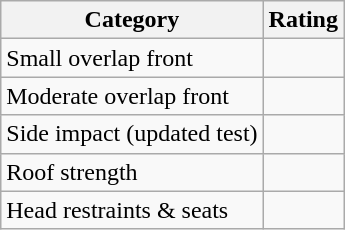<table class="wikitable">
<tr>
<th>Category</th>
<th>Rating</th>
</tr>
<tr>
<td>Small overlap front</td>
<td></td>
</tr>
<tr>
<td>Moderate overlap front</td>
<td></td>
</tr>
<tr>
<td>Side impact (updated test)</td>
<td></td>
</tr>
<tr>
<td>Roof strength</td>
<td></td>
</tr>
<tr>
<td>Head restraints & seats</td>
<td></td>
</tr>
</table>
